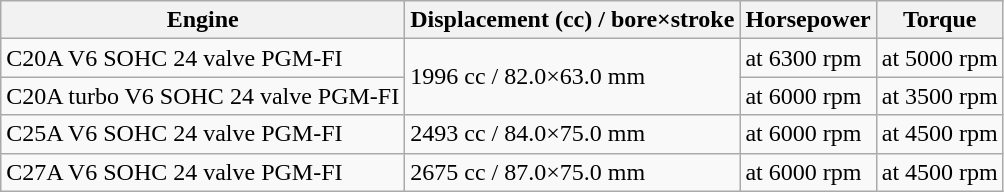<table class="wikitable">
<tr>
<th>Engine</th>
<th>Displacement (cc) / bore×stroke</th>
<th>Horsepower</th>
<th>Torque</th>
</tr>
<tr>
<td>C20A V6 SOHC 24 valve PGM-FI</td>
<td rowspan="2">1996 cc / 82.0×63.0 mm</td>
<td> at 6300 rpm</td>
<td> at 5000 rpm</td>
</tr>
<tr>
<td>C20A turbo V6 SOHC 24 valve PGM-FI</td>
<td> at 6000 rpm</td>
<td> at 3500 rpm</td>
</tr>
<tr>
<td>C25A V6 SOHC 24 valve PGM-FI</td>
<td>2493 cc / 84.0×75.0 mm</td>
<td> at 6000 rpm</td>
<td> at 4500 rpm</td>
</tr>
<tr>
<td>C27A V6 SOHC 24 valve PGM-FI</td>
<td>2675 cc / 87.0×75.0 mm</td>
<td> at 6000 rpm</td>
<td> at 4500 rpm</td>
</tr>
</table>
